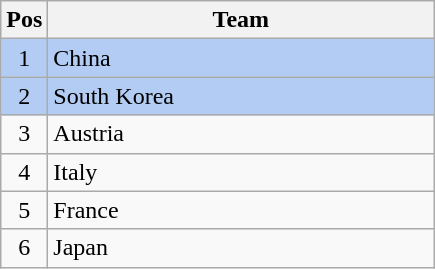<table class="wikitable" style="font-size: 100%">
<tr>
<th width=15>Pos</th>
<th width=250>Team</th>
</tr>
<tr align=center style="background: #b2ccf4;">
<td>1</td>
<td align="left"> China</td>
</tr>
<tr align=center style="background: #b2ccf4;">
<td>2</td>
<td align="left"> South Korea</td>
</tr>
<tr align=center>
<td>3</td>
<td align="left"> Austria</td>
</tr>
<tr align=center>
<td>4</td>
<td align="left"> Italy</td>
</tr>
<tr align=center>
<td>5</td>
<td align="left"> France</td>
</tr>
<tr align=center>
<td>6</td>
<td align="left"> Japan</td>
</tr>
</table>
